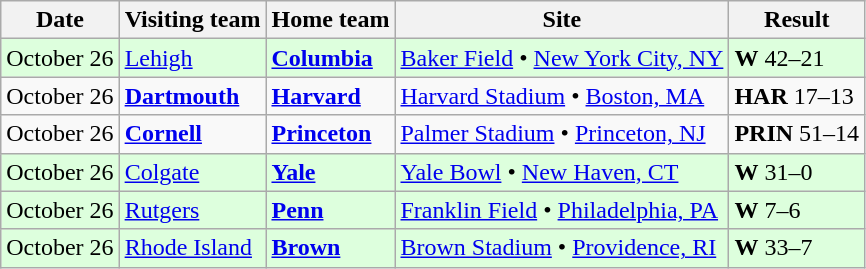<table class="wikitable">
<tr>
<th>Date</th>
<th>Visiting team</th>
<th>Home team</th>
<th>Site</th>
<th>Result</th>
</tr>
<tr style="background:#DDFFDD;">
<td>October 26</td>
<td><a href='#'>Lehigh</a></td>
<td><strong><a href='#'>Columbia</a></strong></td>
<td><a href='#'>Baker Field</a> • <a href='#'>New York City, NY</a></td>
<td><strong>W</strong> 42–21</td>
</tr>
<tr>
<td>October 26</td>
<td><strong><a href='#'>Dartmouth</a></strong></td>
<td><strong><a href='#'>Harvard</a></strong></td>
<td><a href='#'>Harvard Stadium</a> • <a href='#'>Boston, MA</a></td>
<td><strong>HAR</strong> 17–13</td>
</tr>
<tr>
<td>October 26</td>
<td><strong><a href='#'>Cornell</a></strong></td>
<td><strong><a href='#'>Princeton</a></strong></td>
<td><a href='#'>Palmer Stadium</a> • <a href='#'>Princeton, NJ</a></td>
<td><strong>PRIN</strong> 51–14</td>
</tr>
<tr style="background:#DDFFDD;">
<td>October 26</td>
<td><a href='#'>Colgate</a></td>
<td><strong><a href='#'>Yale</a></strong></td>
<td><a href='#'>Yale Bowl</a> • <a href='#'>New Haven, CT</a></td>
<td><strong>W</strong> 31–0</td>
</tr>
<tr style="background:#DDFFDD;">
<td>October 26</td>
<td><a href='#'>Rutgers</a></td>
<td><strong><a href='#'>Penn</a></strong></td>
<td><a href='#'>Franklin Field</a> • <a href='#'>Philadelphia, PA</a></td>
<td><strong>W</strong> 7–6</td>
</tr>
<tr style="background:#DDFFDD;">
<td>October 26</td>
<td><a href='#'>Rhode Island</a></td>
<td><strong><a href='#'>Brown</a></strong></td>
<td><a href='#'>Brown Stadium</a> • <a href='#'>Providence, RI</a></td>
<td><strong>W</strong> 33–7</td>
</tr>
</table>
